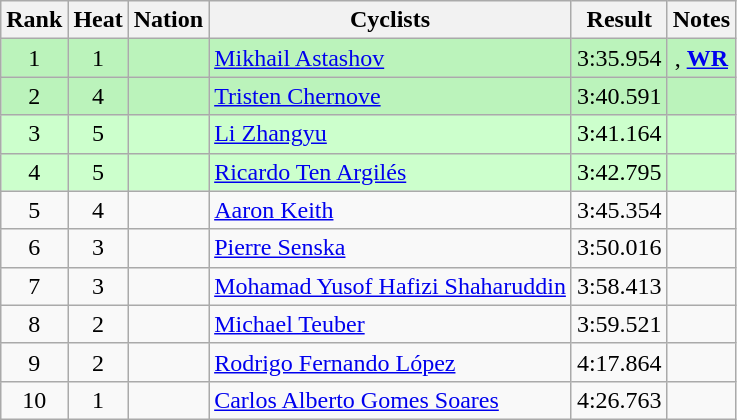<table class="wikitable sortable" style="text-align:center;">
<tr>
<th>Rank</th>
<th>Heat</th>
<th>Nation</th>
<th class="unsortable">Cyclists</th>
<th>Result</th>
<th class="unsortable">Notes</th>
</tr>
<tr bgcolor=bbf3bb>
<td>1</td>
<td>1</td>
<td align=left></td>
<td align=left><a href='#'>Mikhail Astashov</a></td>
<td>3:35.954</td>
<td>, <strong><a href='#'>WR</a></strong></td>
</tr>
<tr bgcolor=bbf3bb>
<td>2</td>
<td>4</td>
<td align=left></td>
<td align=left><a href='#'>Tristen Chernove</a></td>
<td>3:40.591</td>
<td></td>
</tr>
<tr bgcolor=ccffcc>
<td>3</td>
<td>5</td>
<td align=left></td>
<td align=left><a href='#'>Li Zhangyu</a></td>
<td>3:41.164</td>
<td></td>
</tr>
<tr bgcolor=ccffcc>
<td>4</td>
<td>5</td>
<td align=left></td>
<td align=left><a href='#'>Ricardo Ten Argilés</a></td>
<td>3:42.795</td>
<td></td>
</tr>
<tr>
<td>5</td>
<td>4</td>
<td align=left></td>
<td align=left><a href='#'>Aaron Keith</a></td>
<td>3:45.354</td>
<td></td>
</tr>
<tr>
<td>6</td>
<td>3</td>
<td align=left></td>
<td align=left><a href='#'>Pierre Senska</a></td>
<td>3:50.016</td>
<td></td>
</tr>
<tr>
<td>7</td>
<td>3</td>
<td align=left></td>
<td align=left><a href='#'>Mohamad Yusof Hafizi Shaharuddin</a></td>
<td>3:58.413</td>
<td></td>
</tr>
<tr>
<td>8</td>
<td>2</td>
<td align=left></td>
<td align=left><a href='#'>Michael Teuber</a></td>
<td>3:59.521</td>
<td></td>
</tr>
<tr>
<td>9</td>
<td>2</td>
<td align=left></td>
<td align=left><a href='#'>Rodrigo Fernando López</a></td>
<td>4:17.864</td>
<td></td>
</tr>
<tr>
<td>10</td>
<td>1</td>
<td align=left></td>
<td align=left><a href='#'>Carlos Alberto Gomes Soares</a></td>
<td>4:26.763</td>
<td></td>
</tr>
</table>
